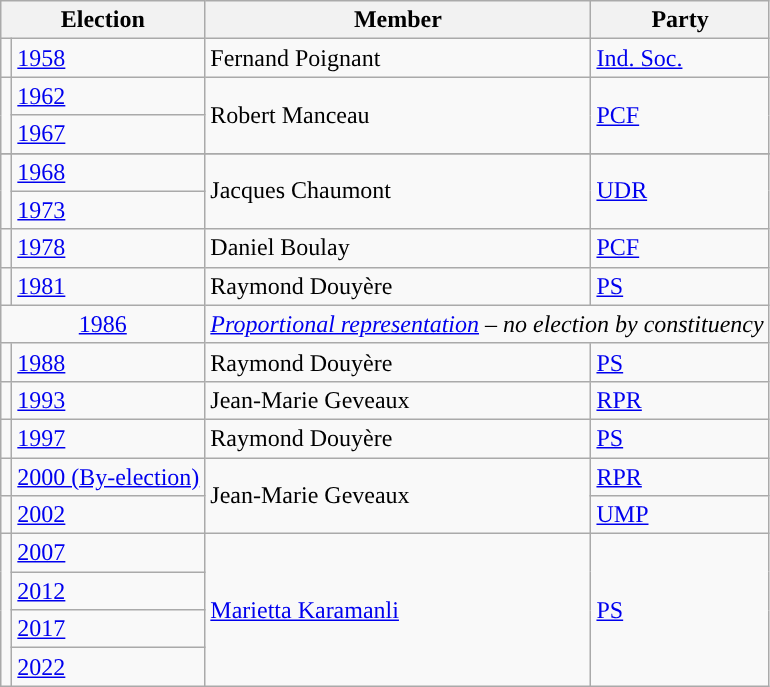<table class="wikitable">
<tr>
<th colspan="2">Election</th>
<th>Member</th>
<th>Party</th>
</tr>
<tr>
<td style="background-color: "></td>
<td><a href='#'>1958</a></td>
<td>Fernand Poignant</td>
<td><a href='#'>Ind. Soc.</a></td>
</tr>
<tr>
<td rowspan="2" style="background-color: "></td>
<td><a href='#'>1962</a></td>
<td rowspan="2">Robert Manceau</td>
<td rowspan="2"><a href='#'>PCF</a></td>
</tr>
<tr>
<td><a href='#'>1967</a></td>
</tr>
<tr>
</tr>
<tr>
<td rowspan="2" style="background-color: "></td>
<td><a href='#'>1968</a></td>
<td rowspan="2">Jacques Chaumont</td>
<td rowspan="2"><a href='#'>UDR</a></td>
</tr>
<tr>
<td><a href='#'>1973</a></td>
</tr>
<tr>
<td style="background-color: "></td>
<td><a href='#'>1978</a></td>
<td>Daniel Boulay</td>
<td><a href='#'>PCF</a></td>
</tr>
<tr>
<td style="background-color: "></td>
<td><a href='#'>1981</a></td>
<td>Raymond Douyère</td>
<td><a href='#'>PS</a></td>
</tr>
<tr>
<td colspan="2" align="center"><a href='#'>1986</a></td>
<td colspan="2"><em><a href='#'>Proportional representation</a> – no election by constituency</em></td>
</tr>
<tr>
<td style="background-color: "></td>
<td><a href='#'>1988</a></td>
<td>Raymond Douyère</td>
<td><a href='#'>PS</a></td>
</tr>
<tr>
<td style="background-color: "></td>
<td><a href='#'>1993</a></td>
<td>Jean-Marie Geveaux</td>
<td><a href='#'>RPR</a></td>
</tr>
<tr>
<td style="background-color: "></td>
<td><a href='#'>1997</a></td>
<td>Raymond Douyère</td>
<td><a href='#'>PS</a></td>
</tr>
<tr>
<td style="background-color: "></td>
<td><a href='#'>2000 (By-election)</a></td>
<td rowspan="2">Jean-Marie Geveaux</td>
<td><a href='#'>RPR</a></td>
</tr>
<tr>
<td style="background-color: "></td>
<td><a href='#'>2002</a></td>
<td><a href='#'>UMP</a></td>
</tr>
<tr>
<td rowspan="4" style="background-color: "></td>
<td><a href='#'>2007</a></td>
<td rowspan="4"><a href='#'>Marietta Karamanli</a></td>
<td rowspan="4"><a href='#'>PS</a></td>
</tr>
<tr>
<td><a href='#'>2012</a></td>
</tr>
<tr>
<td><a href='#'>2017</a></td>
</tr>
<tr>
<td><a href='#'>2022</a></td>
</tr>
</table>
